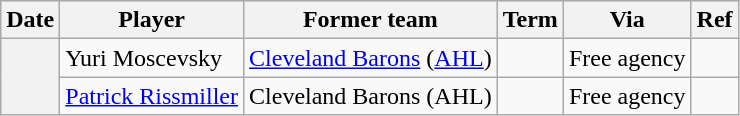<table class="wikitable plainrowheaders">
<tr style="background:#ddd; text-align:center;">
<th>Date</th>
<th>Player</th>
<th>Former team</th>
<th>Term</th>
<th>Via</th>
<th>Ref</th>
</tr>
<tr>
<th scope="row" rowspan=2></th>
<td>Yuri Moscevsky</td>
<td><a href='#'>Cleveland Barons</a> (<a href='#'>AHL</a>)</td>
<td></td>
<td>Free agency</td>
<td></td>
</tr>
<tr>
<td><a href='#'>Patrick Rissmiller</a></td>
<td>Cleveland Barons (AHL)</td>
<td></td>
<td>Free agency</td>
<td></td>
</tr>
</table>
